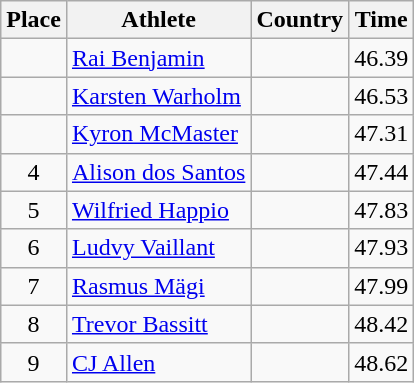<table class="wikitable">
<tr>
<th>Place</th>
<th>Athlete</th>
<th>Country</th>
<th>Time</th>
</tr>
<tr>
<td align=center></td>
<td><a href='#'>Rai Benjamin</a></td>
<td></td>
<td>46.39</td>
</tr>
<tr>
<td align=center></td>
<td><a href='#'>Karsten Warholm</a></td>
<td></td>
<td>46.53</td>
</tr>
<tr>
<td align=center></td>
<td><a href='#'>Kyron McMaster</a></td>
<td></td>
<td>47.31</td>
</tr>
<tr>
<td align=center>4</td>
<td><a href='#'>Alison dos Santos</a></td>
<td></td>
<td>47.44</td>
</tr>
<tr>
<td align=center>5</td>
<td><a href='#'>Wilfried Happio</a></td>
<td></td>
<td>47.83</td>
</tr>
<tr>
<td align=center>6</td>
<td><a href='#'>Ludvy Vaillant</a></td>
<td></td>
<td>47.93</td>
</tr>
<tr>
<td align=center>7</td>
<td><a href='#'>Rasmus Mägi</a></td>
<td></td>
<td>47.99</td>
</tr>
<tr>
<td align=center>8</td>
<td><a href='#'>Trevor Bassitt</a></td>
<td></td>
<td>48.42</td>
</tr>
<tr>
<td align=center>9</td>
<td><a href='#'>CJ Allen</a></td>
<td></td>
<td>48.62</td>
</tr>
</table>
